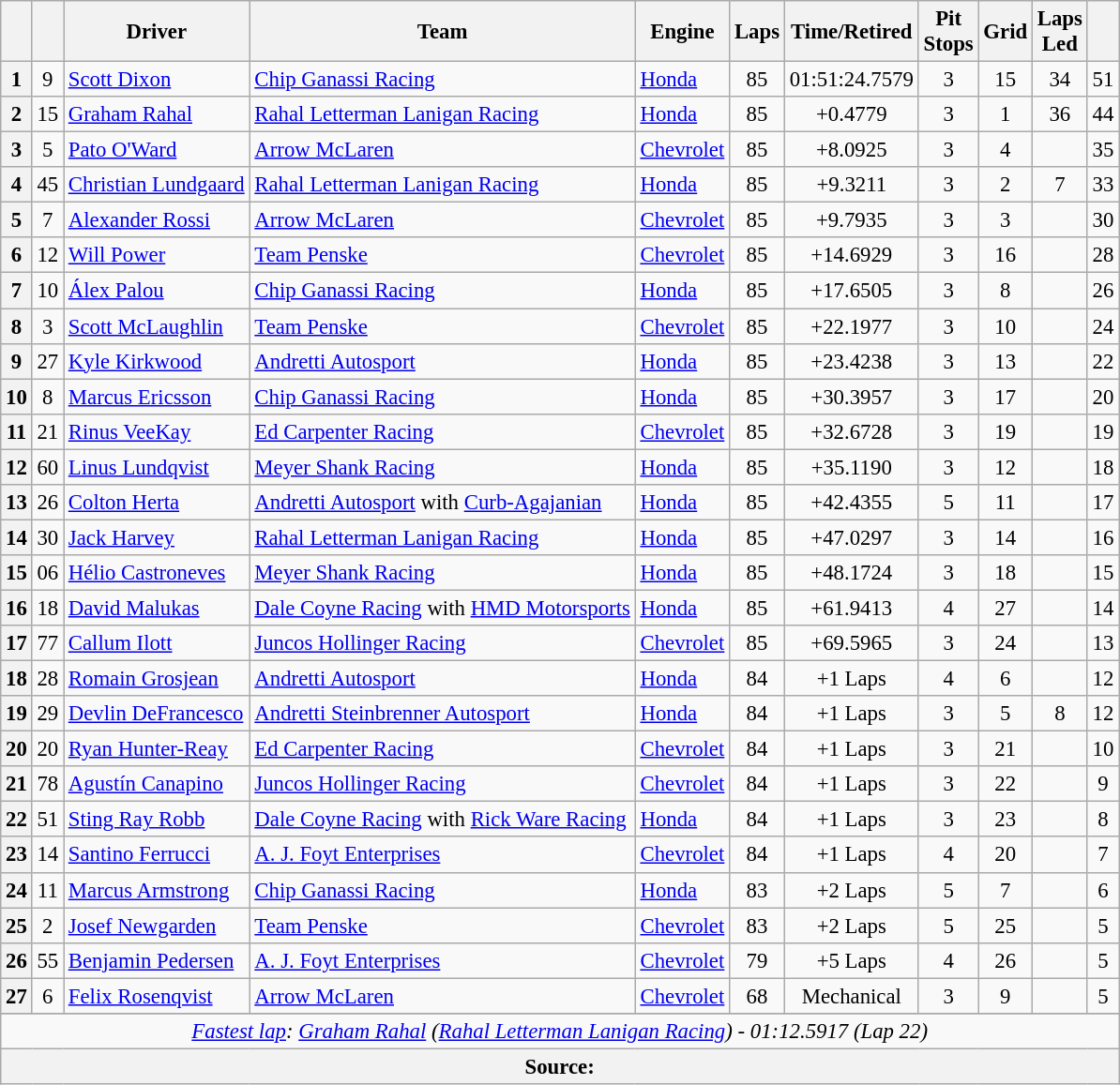<table class="wikitable sortable" style="font-size:95%;">
<tr>
<th scope="col"></th>
<th scope="col"></th>
<th scope="col">Driver</th>
<th scope="col">Team</th>
<th scope="col">Engine</th>
<th class="unsortable" scope="col">Laps</th>
<th class="unsortable" scope="col">Time/Retired</th>
<th scope="col">Pit<br>Stops</th>
<th scope="col">Grid</th>
<th scope="col">Laps<br>Led</th>
<th scope="col"></th>
</tr>
<tr>
<th>1</th>
<td align="center">9</td>
<td> <a href='#'>Scott Dixon</a> <strong></strong></td>
<td><a href='#'>Chip Ganassi Racing</a></td>
<td><a href='#'>Honda</a></td>
<td align="center">85</td>
<td align="center">01:51:24.7579</td>
<td align="center">3</td>
<td align="center">15</td>
<td align="center">34</td>
<td align="center">51</td>
</tr>
<tr>
<th>2</th>
<td align="center">15</td>
<td> <a href='#'>Graham Rahal</a></td>
<td><a href='#'>Rahal Letterman Lanigan Racing</a></td>
<td><a href='#'>Honda</a></td>
<td align="center">85</td>
<td align="center">+0.4779</td>
<td align="center">3</td>
<td align="center">1</td>
<td align="center">36</td>
<td align="center">44</td>
</tr>
<tr>
<th>3</th>
<td align="center">5</td>
<td> <a href='#'>Pato O'Ward</a></td>
<td><a href='#'>Arrow McLaren</a></td>
<td><a href='#'>Chevrolet</a></td>
<td align="center">85</td>
<td align="center">+8.0925</td>
<td align="center">3</td>
<td align="center">4</td>
<td align="center"></td>
<td align="center">35</td>
</tr>
<tr>
<th>4</th>
<td align="center">45</td>
<td> <a href='#'>Christian Lundgaard</a></td>
<td><a href='#'>Rahal Letterman Lanigan Racing</a></td>
<td><a href='#'>Honda</a></td>
<td align="center">85</td>
<td align="center">+9.3211</td>
<td align="center">3</td>
<td align="center">2</td>
<td align="center">7</td>
<td align="center">33</td>
</tr>
<tr>
<th>5</th>
<td align="center">7</td>
<td> <a href='#'>Alexander Rossi</a> <strong></strong></td>
<td><a href='#'>Arrow McLaren</a></td>
<td><a href='#'>Chevrolet</a></td>
<td align="center">85</td>
<td align="center">+9.7935</td>
<td align="center">3</td>
<td align="center">3</td>
<td align="center"></td>
<td align="center">30</td>
</tr>
<tr>
<th>6</th>
<td align="center">12</td>
<td> <a href='#'>Will Power</a> <strong></strong></td>
<td><a href='#'>Team Penske</a></td>
<td><a href='#'>Chevrolet</a></td>
<td align="center">85</td>
<td align="center">+14.6929</td>
<td align="center">3</td>
<td align="center">16</td>
<td align="center"></td>
<td align="center">28</td>
</tr>
<tr>
<th>7</th>
<td align="center">10</td>
<td> <a href='#'>Álex Palou</a> <strong></strong></td>
<td><a href='#'>Chip Ganassi Racing</a></td>
<td><a href='#'>Honda</a></td>
<td align="center">85</td>
<td align="center">+17.6505</td>
<td align="center">3</td>
<td align="center">8</td>
<td align="center"></td>
<td align="center">26</td>
</tr>
<tr>
<th>8</th>
<td align="center">3</td>
<td> <a href='#'>Scott McLaughlin</a></td>
<td><a href='#'>Team Penske</a></td>
<td><a href='#'>Chevrolet</a></td>
<td align="center">85</td>
<td align="center">+22.1977</td>
<td align="center">3</td>
<td align="center">10</td>
<td align="center"></td>
<td align="center">24</td>
</tr>
<tr>
<th>9</th>
<td align="center">27</td>
<td> <a href='#'>Kyle Kirkwood</a></td>
<td><a href='#'>Andretti Autosport</a></td>
<td><a href='#'>Honda</a></td>
<td align="center">85</td>
<td align="center">+23.4238</td>
<td align="center">3</td>
<td align="center">13</td>
<td align="center"></td>
<td align="center">22</td>
</tr>
<tr>
<th>10</th>
<td align="center">8</td>
<td> <a href='#'>Marcus Ericsson</a></td>
<td><a href='#'>Chip Ganassi Racing</a></td>
<td><a href='#'>Honda</a></td>
<td align="center">85</td>
<td align="center">+30.3957</td>
<td align="center">3</td>
<td align="center">17</td>
<td align="center"></td>
<td align="center">20</td>
</tr>
<tr>
<th>11</th>
<td align="center">21</td>
<td> <a href='#'>Rinus VeeKay</a> <strong></strong></td>
<td><a href='#'>Ed Carpenter Racing</a></td>
<td><a href='#'>Chevrolet</a></td>
<td align="center">85</td>
<td align="center">+32.6728</td>
<td align="center">3</td>
<td align="center">19</td>
<td align="center"></td>
<td align="center">19</td>
</tr>
<tr>
<th>12</th>
<td align="center">60</td>
<td> <a href='#'>Linus Lundqvist</a> <strong></strong></td>
<td><a href='#'>Meyer Shank Racing</a></td>
<td><a href='#'>Honda</a></td>
<td align="center">85</td>
<td align="center">+35.1190</td>
<td align="center">3</td>
<td align="center">12</td>
<td align="center"></td>
<td align="center">18</td>
</tr>
<tr>
<th>13</th>
<td align="center">26</td>
<td> <a href='#'>Colton Herta</a> <strong></strong></td>
<td><a href='#'>Andretti Autosport</a> with <a href='#'>Curb-Agajanian</a></td>
<td><a href='#'>Honda</a></td>
<td align="center">85</td>
<td align="center">+42.4355</td>
<td align="center">5</td>
<td align="center">11</td>
<td align="center"></td>
<td align="center">17</td>
</tr>
<tr>
<th>14</th>
<td align="center">30</td>
<td> <a href='#'>Jack Harvey</a></td>
<td><a href='#'>Rahal Letterman Lanigan Racing</a></td>
<td><a href='#'>Honda</a></td>
<td align="center">85</td>
<td align="center">+47.0297</td>
<td align="center">3</td>
<td align="center">14</td>
<td align="center"></td>
<td align="center">16</td>
</tr>
<tr>
<th>15</th>
<td align="center">06</td>
<td> <a href='#'>Hélio Castroneves</a></td>
<td><a href='#'>Meyer Shank Racing</a></td>
<td><a href='#'>Honda</a></td>
<td align="center">85</td>
<td align="center">+48.1724</td>
<td align="center">3</td>
<td align="center">18</td>
<td align="center"></td>
<td align="center">15</td>
</tr>
<tr>
<th>16</th>
<td align="center">18</td>
<td> <a href='#'>David Malukas</a></td>
<td><a href='#'>Dale Coyne Racing</a> with <a href='#'>HMD Motorsports</a></td>
<td><a href='#'>Honda</a></td>
<td align="center">85</td>
<td align="center">+61.9413</td>
<td align="center">4</td>
<td align="center">27</td>
<td align="center"></td>
<td align="center">14</td>
</tr>
<tr>
<th>17</th>
<td align="center">77</td>
<td> <a href='#'>Callum Ilott</a></td>
<td><a href='#'>Juncos Hollinger Racing</a></td>
<td><a href='#'>Chevrolet</a></td>
<td align="center">85</td>
<td align="center">+69.5965</td>
<td align="center">3</td>
<td align="center">24</td>
<td align="center"></td>
<td align="center">13</td>
</tr>
<tr>
<th>18</th>
<td align="center">28</td>
<td> <a href='#'>Romain Grosjean</a></td>
<td><a href='#'>Andretti Autosport</a></td>
<td><a href='#'>Honda</a></td>
<td align="center">84</td>
<td align="center">+1 Laps</td>
<td align="center">4</td>
<td align="center">6</td>
<td align="center"></td>
<td align="center">12</td>
</tr>
<tr>
<th>19</th>
<td align="center">29</td>
<td> <a href='#'>Devlin DeFrancesco</a></td>
<td><a href='#'>Andretti Steinbrenner Autosport</a></td>
<td><a href='#'>Honda</a></td>
<td align="center">84</td>
<td align="center">+1 Laps</td>
<td align="center">3</td>
<td align="center">5</td>
<td align="center">8</td>
<td align="center">12</td>
</tr>
<tr>
<th>20</th>
<td align="center">20</td>
<td> <a href='#'>Ryan Hunter-Reay</a></td>
<td><a href='#'>Ed Carpenter Racing</a></td>
<td><a href='#'>Chevrolet</a></td>
<td align="center">84</td>
<td align="center">+1 Laps</td>
<td align="center">3</td>
<td align="center">21</td>
<td align="center"></td>
<td align="center">10</td>
</tr>
<tr>
<th>21</th>
<td align="center">78</td>
<td> <a href='#'>Agustín Canapino</a> <strong></strong></td>
<td><a href='#'>Juncos Hollinger Racing</a></td>
<td><a href='#'>Chevrolet</a></td>
<td align="center">84</td>
<td align="center">+1 Laps</td>
<td align="center">3</td>
<td align="center">22</td>
<td align="center"></td>
<td align="center">9</td>
</tr>
<tr>
<th>22</th>
<td align="center">51</td>
<td> <a href='#'>Sting Ray Robb</a> <strong></strong></td>
<td><a href='#'>Dale Coyne Racing</a> with <a href='#'>Rick Ware Racing</a></td>
<td><a href='#'>Honda</a></td>
<td align="center">84</td>
<td align="center">+1 Laps</td>
<td align="center">3</td>
<td align="center">23</td>
<td align="center"></td>
<td align="center">8</td>
</tr>
<tr>
<th>23</th>
<td align="center">14</td>
<td> <a href='#'>Santino Ferrucci</a></td>
<td><a href='#'>A. J. Foyt Enterprises</a></td>
<td><a href='#'>Chevrolet</a></td>
<td align="center">84</td>
<td align="center">+1 Laps</td>
<td align="center">4</td>
<td align="center">20</td>
<td align="center"></td>
<td align="center">7</td>
</tr>
<tr>
<th>24</th>
<td align="center">11</td>
<td> <a href='#'>Marcus Armstrong</a> <strong></strong></td>
<td><a href='#'>Chip Ganassi Racing</a></td>
<td><a href='#'>Honda</a></td>
<td align="center">83</td>
<td align="center">+2 Laps</td>
<td align="center">5</td>
<td align="center">7</td>
<td align="center"></td>
<td align="center">6</td>
</tr>
<tr>
<th>25</th>
<td align="center">2</td>
<td> <a href='#'>Josef Newgarden</a> <strong></strong></td>
<td><a href='#'>Team Penske</a></td>
<td><a href='#'>Chevrolet</a></td>
<td align="center">83</td>
<td align="center">+2 Laps</td>
<td align="center">5</td>
<td align="center">25</td>
<td align="center"></td>
<td align="center">5</td>
</tr>
<tr>
<th>26</th>
<td align="center">55</td>
<td> <a href='#'>Benjamin Pedersen</a> <strong></strong></td>
<td><a href='#'>A. J. Foyt Enterprises</a></td>
<td><a href='#'>Chevrolet</a></td>
<td align="center">79</td>
<td align="center">+5 Laps</td>
<td align="center">4</td>
<td align="center">26</td>
<td align="center"></td>
<td align="center">5</td>
</tr>
<tr>
<th>27</th>
<td align="center">6</td>
<td> <a href='#'>Felix Rosenqvist</a></td>
<td><a href='#'>Arrow McLaren</a></td>
<td><a href='#'>Chevrolet</a></td>
<td align="center">68</td>
<td align="center">Mechanical</td>
<td align="center">3</td>
<td align="center">9</td>
<td align="center"></td>
<td align="center">5</td>
</tr>
<tr>
</tr>
<tr class="sortbottom">
<td colspan="11" style="text-align:center"><em><a href='#'>Fastest lap</a>:  <a href='#'>Graham Rahal</a> (<a href='#'>Rahal Letterman Lanigan Racing</a>) - 01:12.5917 (Lap 22)</em></td>
</tr>
<tr class="sortbottom">
<th colspan="11">Source:</th>
</tr>
</table>
